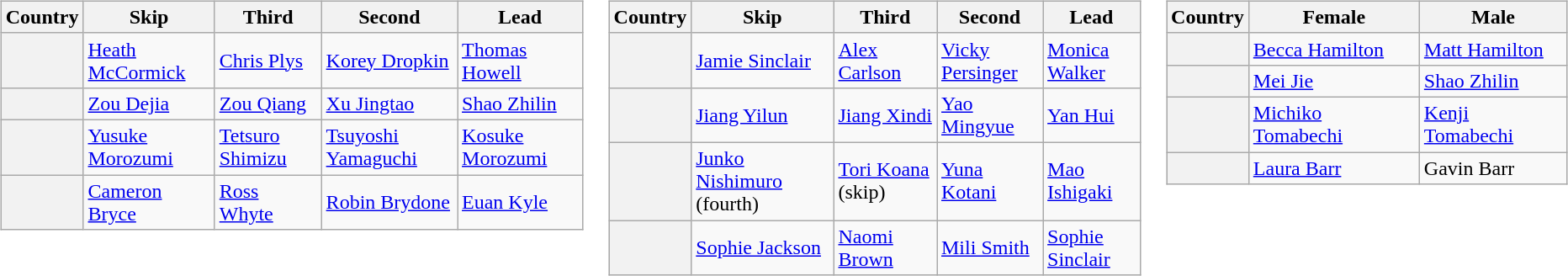<table>
<tr>
<td valign=top width=10%><br><table class="wikitable">
<tr>
<th scope="col">Country</th>
<th scope="col">Skip</th>
<th scope="col">Third</th>
<th scope="col">Second</th>
<th scope="col">Lead</th>
</tr>
<tr>
<th scope="row" style="text-align: left;"></th>
<td><a href='#'>Heath McCormick</a></td>
<td><a href='#'>Chris Plys</a></td>
<td><a href='#'>Korey Dropkin</a></td>
<td><a href='#'>Thomas Howell</a></td>
</tr>
<tr>
<th scope="row" style="text-align: left;"></th>
<td><a href='#'>Zou Dejia</a></td>
<td><a href='#'>Zou Qiang</a></td>
<td><a href='#'>Xu Jingtao</a></td>
<td><a href='#'>Shao Zhilin</a></td>
</tr>
<tr>
<th scope="row" style="text-align: left;"></th>
<td><a href='#'>Yusuke Morozumi</a></td>
<td><a href='#'>Tetsuro Shimizu</a></td>
<td><a href='#'>Tsuyoshi Yamaguchi</a></td>
<td><a href='#'>Kosuke Morozumi</a></td>
</tr>
<tr>
<th scope="row" style="text-align: left;"></th>
<td><a href='#'>Cameron Bryce</a></td>
<td><a href='#'>Ross Whyte</a></td>
<td><a href='#'>Robin Brydone</a></td>
<td><a href='#'>Euan Kyle</a></td>
</tr>
</table>
</td>
<td valign=top width=10%><br><table class="wikitable">
<tr>
<th scope="col">Country</th>
<th scope="col">Skip</th>
<th scope="col">Third</th>
<th scope="col">Second</th>
<th scope="col">Lead</th>
</tr>
<tr>
<th scope="row" style="text-align: left;"></th>
<td><a href='#'>Jamie Sinclair</a></td>
<td><a href='#'>Alex Carlson</a></td>
<td><a href='#'>Vicky Persinger</a></td>
<td><a href='#'>Monica Walker</a></td>
</tr>
<tr>
<th scope="row" style="text-align: left;"></th>
<td><a href='#'>Jiang Yilun</a></td>
<td><a href='#'>Jiang Xindi</a></td>
<td><a href='#'>Yao Mingyue</a></td>
<td><a href='#'>Yan Hui</a></td>
</tr>
<tr>
<th scope="row" style="text-align: left;"></th>
<td><a href='#'>Junko Nishimuro</a> (fourth)</td>
<td><a href='#'>Tori Koana</a> (skip)</td>
<td><a href='#'>Yuna Kotani</a></td>
<td><a href='#'>Mao Ishigaki</a></td>
</tr>
<tr>
<th scope="row" style="text-align: left;"></th>
<td><a href='#'>Sophie Jackson</a></td>
<td><a href='#'>Naomi Brown</a></td>
<td><a href='#'>Mili Smith</a></td>
<td><a href='#'>Sophie Sinclair</a></td>
</tr>
</table>
</td>
<td valign=top width=10%><br><table class="wikitable">
<tr>
<th scope="col">Country</th>
<th scope="col">Female</th>
<th scope="col">Male</th>
</tr>
<tr>
<th scope="row" style="text-align: left;"></th>
<td><a href='#'>Becca Hamilton</a></td>
<td><a href='#'>Matt Hamilton</a></td>
</tr>
<tr>
<th scope="row" style="text-align: left;"></th>
<td><a href='#'>Mei Jie</a></td>
<td><a href='#'>Shao Zhilin</a></td>
</tr>
<tr>
<th scope="row" style="text-align: left;"></th>
<td><a href='#'>Michiko Tomabechi</a></td>
<td><a href='#'>Kenji Tomabechi</a></td>
</tr>
<tr>
<th scope="row" style="text-align: left;"></th>
<td><a href='#'>Laura Barr</a></td>
<td>Gavin Barr</td>
</tr>
</table>
</td>
</tr>
</table>
